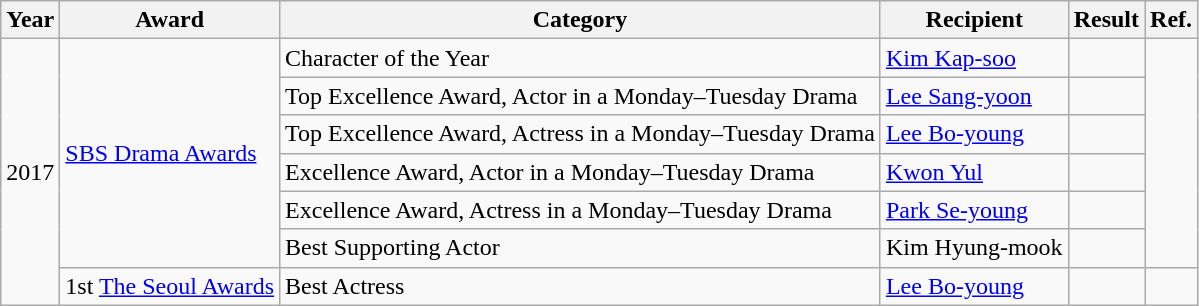<table class="wikitable">
<tr>
<th>Year</th>
<th>Award</th>
<th>Category</th>
<th>Recipient</th>
<th>Result</th>
<th>Ref.</th>
</tr>
<tr>
<td rowspan=7>2017</td>
<td rowspan=6><a href='#'>SBS Drama Awards</a></td>
<td>Character of the Year</td>
<td><a href='#'>Kim Kap-soo</a></td>
<td></td>
<td rowspan=6></td>
</tr>
<tr>
<td>Top Excellence Award, Actor in a Monday–Tuesday Drama</td>
<td><a href='#'>Lee Sang-yoon</a></td>
<td></td>
</tr>
<tr>
<td>Top Excellence Award, Actress in a Monday–Tuesday Drama</td>
<td><a href='#'>Lee Bo-young</a></td>
<td></td>
</tr>
<tr>
<td>Excellence Award, Actor in a Monday–Tuesday Drama</td>
<td><a href='#'>Kwon Yul</a></td>
<td></td>
</tr>
<tr>
<td>Excellence Award, Actress in a Monday–Tuesday Drama</td>
<td><a href='#'>Park Se-young</a></td>
<td></td>
</tr>
<tr>
<td>Best Supporting Actor</td>
<td>Kim Hyung-mook</td>
<td></td>
</tr>
<tr>
<td>1st <a href='#'>The Seoul Awards</a></td>
<td>Best Actress</td>
<td><a href='#'>Lee Bo-young</a></td>
<td></td>
<td></td>
</tr>
</table>
